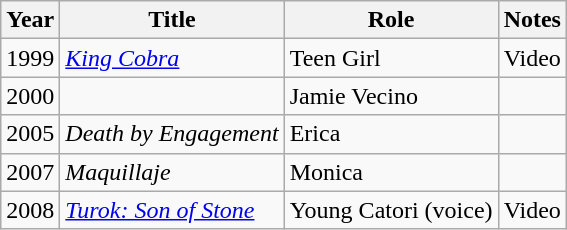<table class="wikitable sortable">
<tr>
<th>Year</th>
<th>Title</th>
<th>Role</th>
<th class="unsortable">Notes</th>
</tr>
<tr>
<td>1999</td>
<td><em><a href='#'>King Cobra</a></em></td>
<td>Teen Girl</td>
<td>Video</td>
</tr>
<tr>
<td>2000</td>
<td><em></em></td>
<td>Jamie Vecino</td>
<td></td>
</tr>
<tr>
<td>2005</td>
<td><em>Death by Engagement</em></td>
<td>Erica</td>
<td></td>
</tr>
<tr>
<td>2007</td>
<td><em>Maquillaje</em></td>
<td>Monica</td>
<td></td>
</tr>
<tr>
<td>2008</td>
<td><em><a href='#'>Turok: Son of Stone</a></em></td>
<td>Young Catori (voice)</td>
<td>Video</td>
</tr>
</table>
